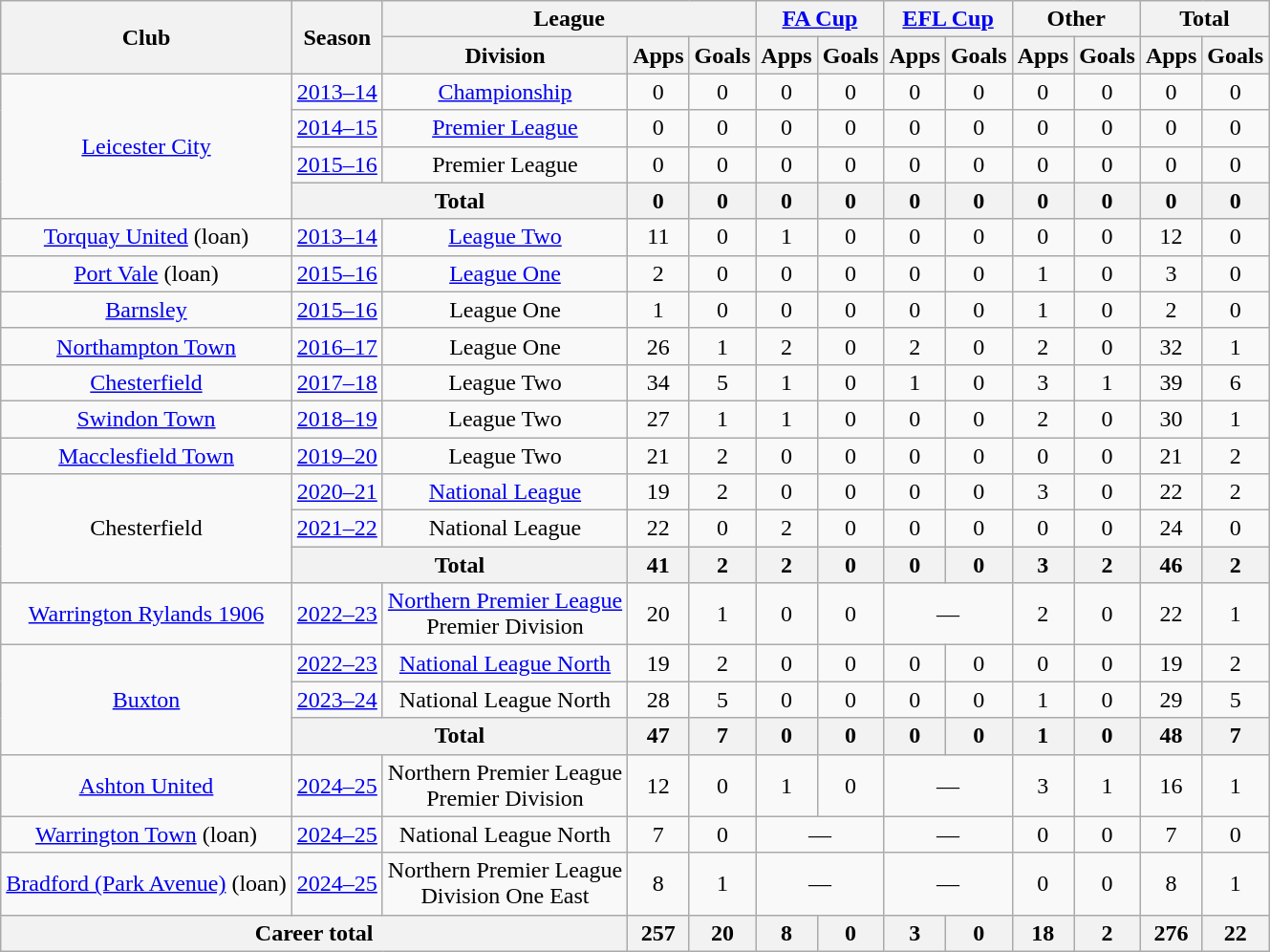<table class="wikitable" style="text-align:center">
<tr>
<th rowspan="2">Club</th>
<th rowspan="2">Season</th>
<th colspan="3">League</th>
<th colspan="2"><a href='#'>FA Cup</a></th>
<th colspan="2"><a href='#'>EFL Cup</a></th>
<th colspan="2">Other</th>
<th colspan="2">Total</th>
</tr>
<tr>
<th>Division</th>
<th>Apps</th>
<th>Goals</th>
<th>Apps</th>
<th>Goals</th>
<th>Apps</th>
<th>Goals</th>
<th>Apps</th>
<th>Goals</th>
<th>Apps</th>
<th>Goals</th>
</tr>
<tr>
<td rowspan="4"><a href='#'>Leicester City</a></td>
<td><a href='#'>2013–14</a></td>
<td><a href='#'>Championship</a></td>
<td>0</td>
<td>0</td>
<td>0</td>
<td>0</td>
<td>0</td>
<td>0</td>
<td>0</td>
<td>0</td>
<td>0</td>
<td>0</td>
</tr>
<tr>
<td><a href='#'>2014–15</a></td>
<td><a href='#'>Premier League</a></td>
<td>0</td>
<td>0</td>
<td>0</td>
<td>0</td>
<td>0</td>
<td>0</td>
<td>0</td>
<td>0</td>
<td>0</td>
<td>0</td>
</tr>
<tr>
<td><a href='#'>2015–16</a></td>
<td>Premier League</td>
<td>0</td>
<td>0</td>
<td>0</td>
<td>0</td>
<td>0</td>
<td>0</td>
<td>0</td>
<td>0</td>
<td>0</td>
<td>0</td>
</tr>
<tr>
<th colspan="2">Total</th>
<th>0</th>
<th>0</th>
<th>0</th>
<th>0</th>
<th>0</th>
<th>0</th>
<th>0</th>
<th>0</th>
<th>0</th>
<th>0</th>
</tr>
<tr>
<td><a href='#'>Torquay United</a> (loan)</td>
<td><a href='#'>2013–14</a></td>
<td><a href='#'>League Two</a></td>
<td>11</td>
<td>0</td>
<td>1</td>
<td>0</td>
<td>0</td>
<td>0</td>
<td>0</td>
<td>0</td>
<td>12</td>
<td>0</td>
</tr>
<tr>
<td><a href='#'>Port Vale</a> (loan)</td>
<td><a href='#'>2015–16</a></td>
<td><a href='#'>League One</a></td>
<td>2</td>
<td>0</td>
<td>0</td>
<td>0</td>
<td>0</td>
<td>0</td>
<td>1</td>
<td>0</td>
<td>3</td>
<td>0</td>
</tr>
<tr>
<td><a href='#'>Barnsley</a></td>
<td><a href='#'>2015–16</a></td>
<td>League One</td>
<td>1</td>
<td>0</td>
<td>0</td>
<td>0</td>
<td>0</td>
<td>0</td>
<td>1</td>
<td>0</td>
<td>2</td>
<td>0</td>
</tr>
<tr>
<td><a href='#'>Northampton Town</a></td>
<td><a href='#'>2016–17</a></td>
<td>League One</td>
<td>26</td>
<td>1</td>
<td>2</td>
<td>0</td>
<td>2</td>
<td>0</td>
<td>2</td>
<td>0</td>
<td>32</td>
<td>1</td>
</tr>
<tr>
<td><a href='#'>Chesterfield</a></td>
<td><a href='#'>2017–18</a></td>
<td>League Two</td>
<td>34</td>
<td>5</td>
<td>1</td>
<td>0</td>
<td>1</td>
<td>0</td>
<td>3</td>
<td>1</td>
<td>39</td>
<td>6</td>
</tr>
<tr>
<td><a href='#'>Swindon Town</a></td>
<td><a href='#'>2018–19</a></td>
<td>League Two</td>
<td>27</td>
<td>1</td>
<td>1</td>
<td>0</td>
<td>0</td>
<td>0</td>
<td>2</td>
<td>0</td>
<td>30</td>
<td>1</td>
</tr>
<tr>
<td><a href='#'>Macclesfield Town</a></td>
<td><a href='#'>2019–20</a></td>
<td>League Two</td>
<td>21</td>
<td>2</td>
<td>0</td>
<td>0</td>
<td>0</td>
<td>0</td>
<td>0</td>
<td>0</td>
<td>21</td>
<td>2</td>
</tr>
<tr>
<td rowspan="3">Chesterfield</td>
<td><a href='#'>2020–21</a></td>
<td><a href='#'>National League</a></td>
<td>19</td>
<td>2</td>
<td>0</td>
<td>0</td>
<td>0</td>
<td>0</td>
<td>3</td>
<td>0</td>
<td>22</td>
<td>2</td>
</tr>
<tr>
<td><a href='#'>2021–22</a></td>
<td>National League</td>
<td>22</td>
<td>0</td>
<td>2</td>
<td>0</td>
<td>0</td>
<td>0</td>
<td>0</td>
<td>0</td>
<td>24</td>
<td>0</td>
</tr>
<tr>
<th colspan="2">Total</th>
<th>41</th>
<th>2</th>
<th>2</th>
<th>0</th>
<th>0</th>
<th>0</th>
<th>3</th>
<th>2</th>
<th>46</th>
<th>2</th>
</tr>
<tr>
<td><a href='#'>Warrington Rylands 1906</a></td>
<td><a href='#'>2022–23</a></td>
<td><a href='#'>Northern Premier League</a><br>Premier Division</td>
<td>20</td>
<td>1</td>
<td>0</td>
<td>0</td>
<td colspan="2">—</td>
<td>2</td>
<td>0</td>
<td>22</td>
<td>1</td>
</tr>
<tr>
<td rowspan="3"><a href='#'>Buxton</a></td>
<td><a href='#'>2022–23</a></td>
<td><a href='#'>National League North</a></td>
<td>19</td>
<td>2</td>
<td>0</td>
<td>0</td>
<td>0</td>
<td>0</td>
<td>0</td>
<td>0</td>
<td>19</td>
<td>2</td>
</tr>
<tr>
<td><a href='#'>2023–24</a></td>
<td>National League North</td>
<td>28</td>
<td>5</td>
<td>0</td>
<td>0</td>
<td>0</td>
<td>0</td>
<td>1</td>
<td>0</td>
<td>29</td>
<td>5</td>
</tr>
<tr>
<th colspan="2">Total</th>
<th>47</th>
<th>7</th>
<th>0</th>
<th>0</th>
<th>0</th>
<th>0</th>
<th>1</th>
<th>0</th>
<th>48</th>
<th>7</th>
</tr>
<tr>
<td><a href='#'>Ashton United</a></td>
<td><a href='#'>2024–25</a></td>
<td>Northern Premier League<br>Premier Division</td>
<td>12</td>
<td>0</td>
<td>1</td>
<td>0</td>
<td colspan="2">—</td>
<td>3</td>
<td>1</td>
<td>16</td>
<td>1</td>
</tr>
<tr>
<td><a href='#'>Warrington Town</a> (loan)</td>
<td><a href='#'>2024–25</a></td>
<td>National League North</td>
<td>7</td>
<td>0</td>
<td colspan="2">—</td>
<td colspan="2">—</td>
<td>0</td>
<td>0</td>
<td>7</td>
<td>0</td>
</tr>
<tr>
<td><a href='#'>Bradford (Park Avenue)</a> (loan)</td>
<td><a href='#'>2024–25</a></td>
<td>Northern Premier League<br>Division One East</td>
<td>8</td>
<td>1</td>
<td colspan="2">—</td>
<td colspan="2">—</td>
<td>0</td>
<td>0</td>
<td>8</td>
<td>1</td>
</tr>
<tr>
<th colspan="3">Career total</th>
<th>257</th>
<th>20</th>
<th>8</th>
<th>0</th>
<th>3</th>
<th>0</th>
<th>18</th>
<th>2</th>
<th>276</th>
<th>22</th>
</tr>
</table>
